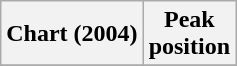<table class="wikitable plainrowheaders sortable">
<tr>
<th scope="col">Chart (2004)</th>
<th scope="col">Peak<br>position</th>
</tr>
<tr>
</tr>
</table>
